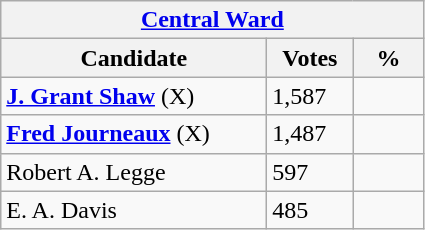<table class="wikitable">
<tr>
<th colspan="3"><a href='#'>Central Ward</a></th>
</tr>
<tr>
<th style="width: 170px">Candidate</th>
<th style="width: 50px">Votes</th>
<th style="width: 40px">%</th>
</tr>
<tr>
<td><strong><a href='#'>J. Grant Shaw</a></strong> (X)</td>
<td>1,587</td>
<td></td>
</tr>
<tr>
<td><strong><a href='#'>Fred Journeaux</a></strong> (X)</td>
<td>1,487</td>
<td></td>
</tr>
<tr>
<td>Robert A. Legge</td>
<td>597</td>
<td></td>
</tr>
<tr>
<td>E. A. Davis</td>
<td>485</td>
<td></td>
</tr>
</table>
